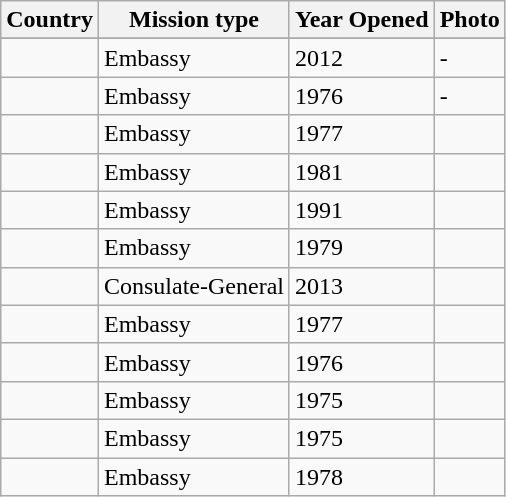<table class="wikitable sortable">
<tr valign="middle">
<th>Country</th>
<th>Mission type</th>
<th>Year Opened</th>
<th>Photo</th>
</tr>
<tr style="font-weight:bold; background-color: #DDDDDD">
</tr>
<tr>
<td></td>
<td>Embassy</td>
<td>2012</td>
<td>-</td>
</tr>
<tr>
<td></td>
<td>Embassy</td>
<td>1976</td>
<td>-</td>
</tr>
<tr>
<td></td>
<td>Embassy</td>
<td>1977</td>
<td></td>
</tr>
<tr>
<td></td>
<td>Embassy</td>
<td>1981</td>
<td></td>
</tr>
<tr>
<td></td>
<td>Embassy</td>
<td>1991</td>
<td></td>
</tr>
<tr>
<td></td>
<td>Embassy</td>
<td>1979</td>
<td></td>
</tr>
<tr>
<td></td>
<td>Consulate-General</td>
<td>2013</td>
<td></td>
</tr>
<tr>
<td></td>
<td>Embassy</td>
<td>1977</td>
<td></td>
</tr>
<tr>
<td></td>
<td>Embassy</td>
<td>1976</td>
<td></td>
</tr>
<tr>
<td></td>
<td>Embassy</td>
<td>1975</td>
<td></td>
</tr>
<tr>
<td></td>
<td>Embassy</td>
<td>1975</td>
<td></td>
</tr>
<tr>
<td></td>
<td>Embassy</td>
<td>1978</td>
<td></td>
</tr>
</table>
